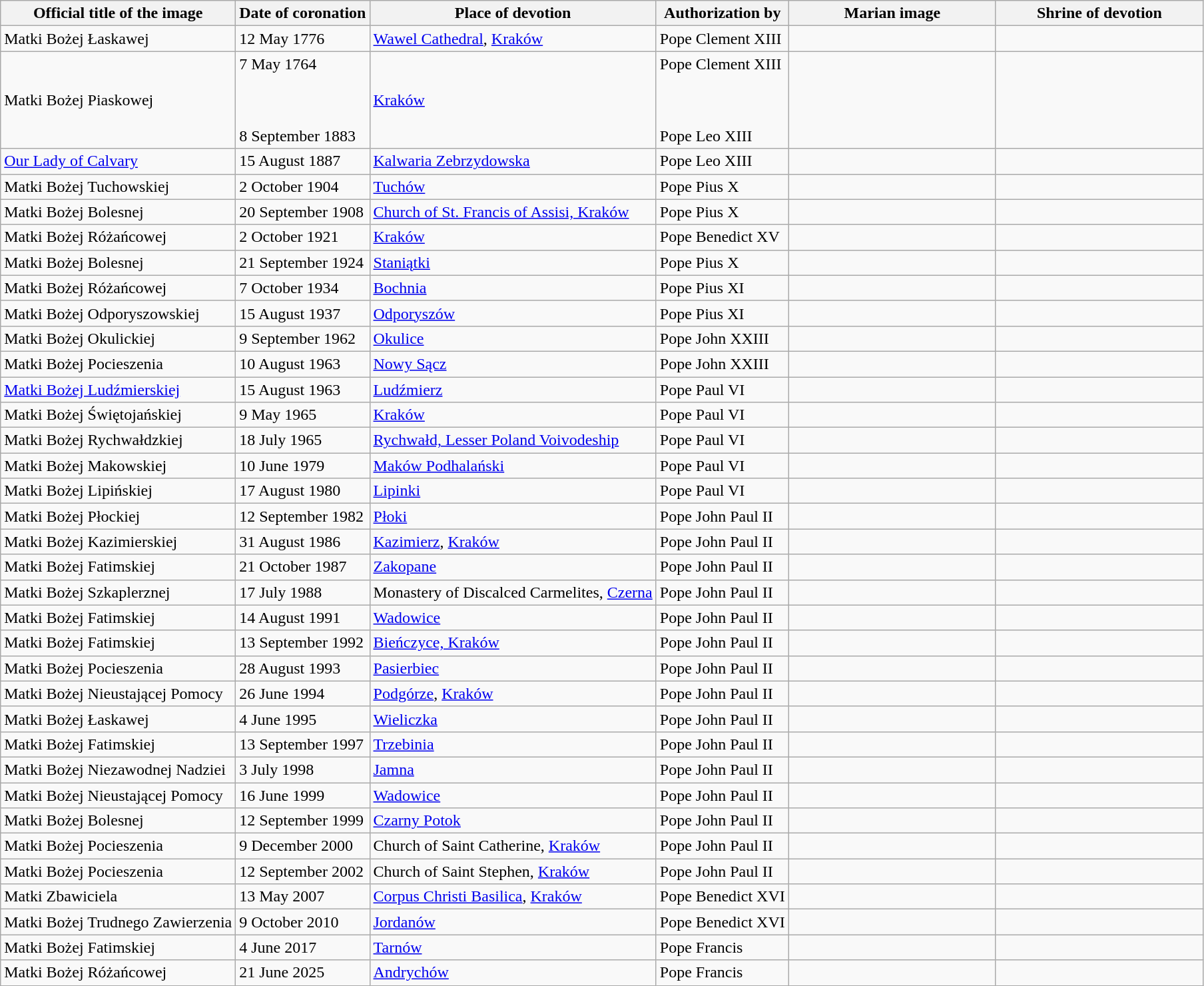<table class="wikitable sortable">
<tr>
<th>Official title of the image</th>
<th data-sort-type="date">Date of coronation</th>
<th>Place of devotion</th>
<th>Authorization by</th>
<th width=200px class=unsortable>Marian image</th>
<th width=200px class=unsortable>Shrine of devotion</th>
</tr>
<tr>
<td>Matki Bożej Łaskawej</td>
<td>12 May 1776</td>
<td><a href='#'>Wawel Cathedral</a>, <a href='#'>Kraków</a></td>
<td>Pope Clement XIII</td>
<td></td>
<td></td>
</tr>
<tr>
<td>Matki Bożej Piaskowej</td>
<td>7 May 1764<br><br><br><br>8 September 1883</td>
<td><a href='#'>Kraków</a></td>
<td>Pope Clement XIII<br><br><br><br>Pope Leo XIII</td>
<td></td>
<td></td>
</tr>
<tr>
<td><a href='#'>Our Lady of Calvary</a></td>
<td>15 August 1887</td>
<td><a href='#'>Kalwaria Zebrzydowska</a></td>
<td>Pope Leo XIII</td>
<td></td>
<td></td>
</tr>
<tr>
<td>Matki Bożej Tuchowskiej</td>
<td>2 October 1904</td>
<td><a href='#'>Tuchów</a></td>
<td>Pope Pius X</td>
<td></td>
<td></td>
</tr>
<tr>
<td>Matki Bożej Bolesnej</td>
<td>20 September 1908</td>
<td><a href='#'>Church of St. Francis of Assisi, Kraków</a></td>
<td>Pope Pius X</td>
<td></td>
<td></td>
</tr>
<tr>
<td>Matki Bożej Różańcowej</td>
<td>2 October 1921</td>
<td><a href='#'>Kraków</a></td>
<td>Pope Benedict XV</td>
<td></td>
<td></td>
</tr>
<tr>
<td>Matki Bożej Bolesnej</td>
<td>21 September 1924</td>
<td><a href='#'>Staniątki</a></td>
<td>Pope Pius X</td>
<td></td>
<td></td>
</tr>
<tr>
<td>Matki Bożej Różańcowej</td>
<td>7 October 1934</td>
<td><a href='#'>Bochnia</a></td>
<td>Pope Pius XI</td>
<td></td>
<td></td>
</tr>
<tr>
<td>Matki Bożej Odporyszowskiej</td>
<td>15 August 1937</td>
<td><a href='#'>Odporyszów</a></td>
<td>Pope Pius XI</td>
<td></td>
<td></td>
</tr>
<tr>
<td>Matki Bożej Okulickiej</td>
<td>9 September 1962</td>
<td><a href='#'>Okulice</a></td>
<td>Pope John XXIII</td>
<td></td>
<td></td>
</tr>
<tr>
<td>Matki Bożej Pocieszenia</td>
<td>10 August 1963</td>
<td><a href='#'>Nowy Sącz</a></td>
<td>Pope John XXIII</td>
<td></td>
<td></td>
</tr>
<tr>
<td><a href='#'>Matki Bożej Ludźmierskiej</a></td>
<td>15 August 1963</td>
<td><a href='#'>Ludźmierz</a></td>
<td>Pope Paul VI</td>
<td></td>
<td></td>
</tr>
<tr>
<td>Matki Bożej Świętojańskiej</td>
<td>9 May 1965</td>
<td><a href='#'>Kraków</a></td>
<td>Pope Paul VI</td>
<td></td>
<td></td>
</tr>
<tr>
<td>Matki Bożej Rychwałdzkiej</td>
<td>18 July 1965</td>
<td><a href='#'>Rychwałd, Lesser Poland Voivodeship</a></td>
<td>Pope Paul VI</td>
<td></td>
<td></td>
</tr>
<tr>
<td>Matki Bożej Makowskiej</td>
<td>10 June 1979</td>
<td><a href='#'>Maków Podhalański</a></td>
<td>Pope Paul VI</td>
<td></td>
<td></td>
</tr>
<tr>
<td>Matki Bożej Lipińskiej</td>
<td>17 August 1980</td>
<td><a href='#'>Lipinki</a></td>
<td>Pope Paul VI</td>
<td></td>
<td></td>
</tr>
<tr>
<td>Matki Bożej Płockiej</td>
<td>12 September 1982</td>
<td><a href='#'>Płoki</a></td>
<td>Pope John Paul II</td>
<td></td>
<td></td>
</tr>
<tr>
<td>Matki Bożej Kazimierskiej</td>
<td>31 August 1986</td>
<td><a href='#'>Kazimierz</a>, <a href='#'>Kraków</a></td>
<td>Pope John Paul II</td>
<td></td>
<td></td>
</tr>
<tr>
<td>Matki Bożej Fatimskiej</td>
<td>21 October 1987</td>
<td><a href='#'>Zakopane</a></td>
<td>Pope John Paul II</td>
<td></td>
<td></td>
</tr>
<tr>
<td>Matki Bożej Szkaplerznej</td>
<td>17 July 1988</td>
<td>Monastery of Discalced Carmelites, <a href='#'>Czerna</a></td>
<td>Pope John Paul II</td>
<td></td>
<td></td>
</tr>
<tr>
<td>Matki Bożej Fatimskiej</td>
<td>14 August 1991</td>
<td><a href='#'>Wadowice</a></td>
<td>Pope John Paul II</td>
<td></td>
<td></td>
</tr>
<tr>
<td>Matki Bożej Fatimskiej</td>
<td>13 September 1992</td>
<td><a href='#'>Bieńczyce, Kraków</a></td>
<td>Pope John Paul II</td>
<td></td>
<td></td>
</tr>
<tr>
<td>Matki Bożej Pocieszenia</td>
<td>28 August 1993</td>
<td><a href='#'>Pasierbiec</a></td>
<td>Pope John Paul II</td>
<td></td>
<td></td>
</tr>
<tr>
<td>Matki Bożej Nieustającej Pomocy</td>
<td>26 June 1994</td>
<td><a href='#'>Podgórze</a>, <a href='#'>Kraków</a></td>
<td>Pope John Paul II</td>
<td></td>
<td></td>
</tr>
<tr>
<td>Matki Bożej Łaskawej</td>
<td>4 June 1995</td>
<td><a href='#'>Wieliczka</a></td>
<td>Pope John Paul II</td>
<td></td>
<td></td>
</tr>
<tr>
<td>Matki Bożej Fatimskiej</td>
<td>13 September 1997</td>
<td><a href='#'>Trzebinia</a></td>
<td>Pope John Paul II</td>
<td></td>
<td></td>
</tr>
<tr>
<td>Matki Bożej Niezawodnej Nadziei</td>
<td>3 July 1998</td>
<td><a href='#'>Jamna</a></td>
<td>Pope John Paul II</td>
<td></td>
<td></td>
</tr>
<tr>
<td>Matki Bożej Nieustającej Pomocy</td>
<td>16 June 1999</td>
<td><a href='#'>Wadowice</a></td>
<td>Pope John Paul II</td>
<td></td>
<td></td>
</tr>
<tr>
<td>Matki Bożej Bolesnej</td>
<td>12 September 1999</td>
<td><a href='#'>Czarny Potok</a></td>
<td>Pope John Paul II</td>
<td></td>
<td></td>
</tr>
<tr>
<td>Matki Bożej Pocieszenia</td>
<td>9 December 2000</td>
<td>Church of Saint Catherine, <a href='#'>Kraków</a></td>
<td>Pope John Paul II</td>
<td></td>
<td></td>
</tr>
<tr>
<td>Matki Bożej Pocieszenia</td>
<td>12 September 2002</td>
<td>Church of Saint Stephen, <a href='#'>Kraków</a></td>
<td>Pope John Paul II</td>
<td></td>
<td></td>
</tr>
<tr>
<td>Matki Zbawiciela</td>
<td>13 May 2007</td>
<td><a href='#'>Corpus Christi Basilica</a>, <a href='#'>Kraków</a></td>
<td>Pope Benedict XVI</td>
<td></td>
<td></td>
</tr>
<tr>
<td>Matki Bożej Trudnego Zawierzenia</td>
<td>9 October 2010</td>
<td><a href='#'>Jordanów</a></td>
<td>Pope Benedict XVI</td>
<td></td>
<td></td>
</tr>
<tr>
<td>Matki Bożej Fatimskiej</td>
<td>4 June 2017</td>
<td><a href='#'>Tarnów</a></td>
<td>Pope Francis</td>
<td></td>
<td></td>
</tr>
<tr>
<td>Matki Bożej Różańcowej</td>
<td>21 June 2025</td>
<td><a href='#'>Andrychów</a></td>
<td>Pope Francis</td>
<td></td>
<td></td>
</tr>
</table>
